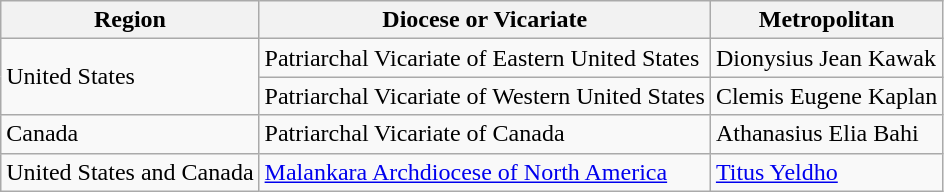<table class="wikitable">
<tr>
<th>Region</th>
<th>Diocese or Vicariate</th>
<th>Metropolitan</th>
</tr>
<tr>
<td rowspan="2">United States</td>
<td>Patriarchal Vicariate of Eastern United States</td>
<td>Dionysius Jean Kawak</td>
</tr>
<tr>
<td>Patriarchal Vicariate of Western United States</td>
<td>Clemis Eugene Kaplan</td>
</tr>
<tr>
<td>Canada</td>
<td>Patriarchal Vicariate of Canada</td>
<td>Athanasius Elia Bahi</td>
</tr>
<tr>
<td>United States and Canada</td>
<td><a href='#'>Malankara Archdiocese of North America</a></td>
<td><a href='#'>Titus Yeldho</a></td>
</tr>
</table>
